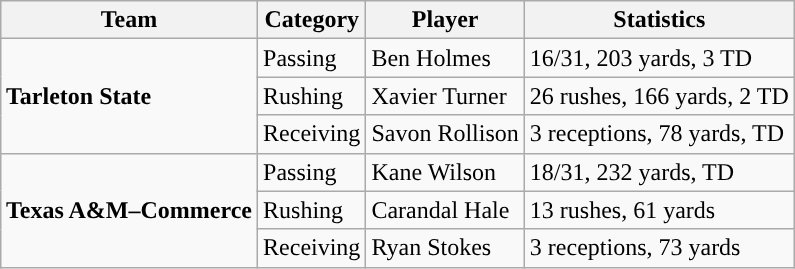<table class="wikitable" style="float: right;">
<tr>
<th>Team</th>
<th>Category</th>
<th>Player</th>
<th>Statistics</th>
</tr>
<tr>
<td rowspan=3><strong>Tarleton State</strong></td>
<td>Passing</td>
<td>Ben Holmes</td>
<td>16/31, 203 yards, 3 TD</td>
</tr>
<tr>
<td>Rushing</td>
<td>Xavier Turner</td>
<td>26 rushes, 166 yards, 2 TD</td>
</tr>
<tr>
<td>Receiving</td>
<td>Savon Rollison</td>
<td>3 receptions, 78 yards, TD</td>
</tr>
<tr>
<td rowspan=3><strong>Texas A&M–Commerce</strong></td>
<td>Passing</td>
<td>Kane Wilson</td>
<td>18/31, 232 yards, TD</td>
</tr>
<tr>
<td>Rushing</td>
<td>Carandal Hale</td>
<td>13 rushes, 61 yards</td>
</tr>
<tr>
<td>Receiving</td>
<td>Ryan Stokes</td>
<td>3 receptions, 73 yards</td>
</tr>
</table>
